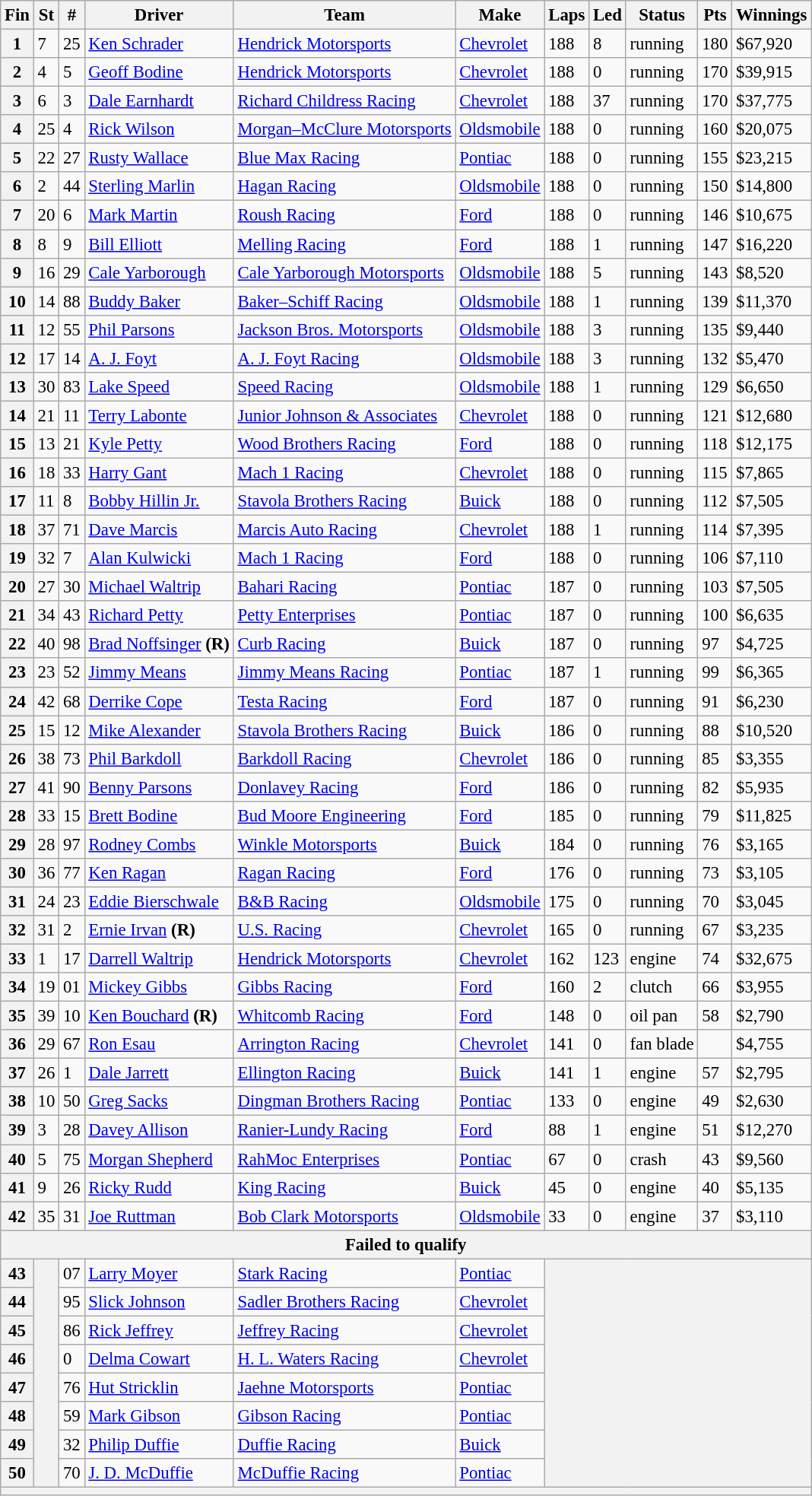<table class="wikitable" style="font-size:95%">
<tr>
<th>Fin</th>
<th>St</th>
<th>#</th>
<th>Driver</th>
<th>Team</th>
<th>Make</th>
<th>Laps</th>
<th>Led</th>
<th>Status</th>
<th>Pts</th>
<th>Winnings</th>
</tr>
<tr>
<th>1</th>
<td>7</td>
<td>25</td>
<td><a href='#'>Ken Schrader</a></td>
<td><a href='#'>Hendrick Motorsports</a></td>
<td><a href='#'>Chevrolet</a></td>
<td>188</td>
<td>8</td>
<td>running</td>
<td>180</td>
<td>$67,920</td>
</tr>
<tr>
<th>2</th>
<td>4</td>
<td>5</td>
<td><a href='#'>Geoff Bodine</a></td>
<td><a href='#'>Hendrick Motorsports</a></td>
<td><a href='#'>Chevrolet</a></td>
<td>188</td>
<td>0</td>
<td>running</td>
<td>170</td>
<td>$39,915</td>
</tr>
<tr>
<th>3</th>
<td>6</td>
<td>3</td>
<td><a href='#'>Dale Earnhardt</a></td>
<td><a href='#'>Richard Childress Racing</a></td>
<td><a href='#'>Chevrolet</a></td>
<td>188</td>
<td>37</td>
<td>running</td>
<td>170</td>
<td>$37,775</td>
</tr>
<tr>
<th>4</th>
<td>25</td>
<td>4</td>
<td><a href='#'>Rick Wilson</a></td>
<td><a href='#'>Morgan–McClure Motorsports</a></td>
<td><a href='#'>Oldsmobile</a></td>
<td>188</td>
<td>0</td>
<td>running</td>
<td>160</td>
<td>$20,075</td>
</tr>
<tr>
<th>5</th>
<td>22</td>
<td>27</td>
<td><a href='#'>Rusty Wallace</a></td>
<td><a href='#'>Blue Max Racing</a></td>
<td><a href='#'>Pontiac</a></td>
<td>188</td>
<td>0</td>
<td>running</td>
<td>155</td>
<td>$23,215</td>
</tr>
<tr>
<th>6</th>
<td>2</td>
<td>44</td>
<td><a href='#'>Sterling Marlin</a></td>
<td><a href='#'>Hagan Racing</a></td>
<td><a href='#'>Oldsmobile</a></td>
<td>188</td>
<td>0</td>
<td>running</td>
<td>150</td>
<td>$14,800</td>
</tr>
<tr>
<th>7</th>
<td>20</td>
<td>6</td>
<td><a href='#'>Mark Martin</a></td>
<td><a href='#'>Roush Racing</a></td>
<td><a href='#'>Ford</a></td>
<td>188</td>
<td>0</td>
<td>running</td>
<td>146</td>
<td>$10,675</td>
</tr>
<tr>
<th>8</th>
<td>8</td>
<td>9</td>
<td><a href='#'>Bill Elliott</a></td>
<td><a href='#'>Melling Racing</a></td>
<td><a href='#'>Ford</a></td>
<td>188</td>
<td>1</td>
<td>running</td>
<td>147</td>
<td>$16,220</td>
</tr>
<tr>
<th>9</th>
<td>16</td>
<td>29</td>
<td><a href='#'>Cale Yarborough</a></td>
<td><a href='#'>Cale Yarborough Motorsports</a></td>
<td><a href='#'>Oldsmobile</a></td>
<td>188</td>
<td>5</td>
<td>running</td>
<td>143</td>
<td>$8,520</td>
</tr>
<tr>
<th>10</th>
<td>14</td>
<td>88</td>
<td><a href='#'>Buddy Baker</a></td>
<td><a href='#'>Baker–Schiff Racing</a></td>
<td><a href='#'>Oldsmobile</a></td>
<td>188</td>
<td>1</td>
<td>running</td>
<td>139</td>
<td>$11,370</td>
</tr>
<tr>
<th>11</th>
<td>12</td>
<td>55</td>
<td><a href='#'>Phil Parsons</a></td>
<td><a href='#'>Jackson Bros. Motorsports</a></td>
<td><a href='#'>Oldsmobile</a></td>
<td>188</td>
<td>3</td>
<td>running</td>
<td>135</td>
<td>$9,440</td>
</tr>
<tr>
<th>12</th>
<td>17</td>
<td>14</td>
<td><a href='#'>A. J. Foyt</a></td>
<td><a href='#'>A. J. Foyt Racing</a></td>
<td><a href='#'>Oldsmobile</a></td>
<td>188</td>
<td>3</td>
<td>running</td>
<td>132</td>
<td>$5,470</td>
</tr>
<tr>
<th>13</th>
<td>30</td>
<td>83</td>
<td><a href='#'>Lake Speed</a></td>
<td><a href='#'>Speed Racing</a></td>
<td><a href='#'>Oldsmobile</a></td>
<td>188</td>
<td>1</td>
<td>running</td>
<td>129</td>
<td>$6,650</td>
</tr>
<tr>
<th>14</th>
<td>21</td>
<td>11</td>
<td><a href='#'>Terry Labonte</a></td>
<td><a href='#'>Junior Johnson & Associates</a></td>
<td><a href='#'>Chevrolet</a></td>
<td>188</td>
<td>0</td>
<td>running</td>
<td>121</td>
<td>$12,680</td>
</tr>
<tr>
<th>15</th>
<td>13</td>
<td>21</td>
<td><a href='#'>Kyle Petty</a></td>
<td><a href='#'>Wood Brothers Racing</a></td>
<td><a href='#'>Ford</a></td>
<td>188</td>
<td>0</td>
<td>running</td>
<td>118</td>
<td>$12,175</td>
</tr>
<tr>
<th>16</th>
<td>18</td>
<td>33</td>
<td><a href='#'>Harry Gant</a></td>
<td><a href='#'>Mach 1 Racing</a></td>
<td><a href='#'>Chevrolet</a></td>
<td>188</td>
<td>0</td>
<td>running</td>
<td>115</td>
<td>$7,865</td>
</tr>
<tr>
<th>17</th>
<td>11</td>
<td>8</td>
<td><a href='#'>Bobby Hillin Jr.</a></td>
<td><a href='#'>Stavola Brothers Racing</a></td>
<td><a href='#'>Buick</a></td>
<td>188</td>
<td>0</td>
<td>running</td>
<td>112</td>
<td>$7,505</td>
</tr>
<tr>
<th>18</th>
<td>37</td>
<td>71</td>
<td><a href='#'>Dave Marcis</a></td>
<td><a href='#'>Marcis Auto Racing</a></td>
<td><a href='#'>Chevrolet</a></td>
<td>188</td>
<td>1</td>
<td>running</td>
<td>114</td>
<td>$7,395</td>
</tr>
<tr>
<th>19</th>
<td>32</td>
<td>7</td>
<td><a href='#'>Alan Kulwicki</a></td>
<td><a href='#'>Mach 1 Racing</a></td>
<td><a href='#'>Ford</a></td>
<td>188</td>
<td>0</td>
<td>running</td>
<td>106</td>
<td>$7,110</td>
</tr>
<tr>
<th>20</th>
<td>27</td>
<td>30</td>
<td><a href='#'>Michael Waltrip</a></td>
<td><a href='#'>Bahari Racing</a></td>
<td><a href='#'>Pontiac</a></td>
<td>187</td>
<td>0</td>
<td>running</td>
<td>103</td>
<td>$7,505</td>
</tr>
<tr>
<th>21</th>
<td>34</td>
<td>43</td>
<td><a href='#'>Richard Petty</a></td>
<td><a href='#'>Petty Enterprises</a></td>
<td><a href='#'>Pontiac</a></td>
<td>187</td>
<td>0</td>
<td>running</td>
<td>100</td>
<td>$6,635</td>
</tr>
<tr>
<th>22</th>
<td>40</td>
<td>98</td>
<td><a href='#'>Brad Noffsinger</a> <strong>(R)</strong></td>
<td><a href='#'>Curb Racing</a></td>
<td><a href='#'>Buick</a></td>
<td>187</td>
<td>0</td>
<td>running</td>
<td>97</td>
<td>$4,725</td>
</tr>
<tr>
<th>23</th>
<td>23</td>
<td>52</td>
<td><a href='#'>Jimmy Means</a></td>
<td><a href='#'>Jimmy Means Racing</a></td>
<td><a href='#'>Pontiac</a></td>
<td>187</td>
<td>1</td>
<td>running</td>
<td>99</td>
<td>$6,365</td>
</tr>
<tr>
<th>24</th>
<td>42</td>
<td>68</td>
<td><a href='#'>Derrike Cope</a></td>
<td><a href='#'>Testa Racing</a></td>
<td><a href='#'>Ford</a></td>
<td>187</td>
<td>0</td>
<td>running</td>
<td>91</td>
<td>$6,230</td>
</tr>
<tr>
<th>25</th>
<td>15</td>
<td>12</td>
<td><a href='#'>Mike Alexander</a></td>
<td><a href='#'>Stavola Brothers Racing</a></td>
<td><a href='#'>Buick</a></td>
<td>186</td>
<td>0</td>
<td>running</td>
<td>88</td>
<td>$10,520</td>
</tr>
<tr>
<th>26</th>
<td>38</td>
<td>73</td>
<td><a href='#'>Phil Barkdoll</a></td>
<td><a href='#'>Barkdoll Racing</a></td>
<td><a href='#'>Chevrolet</a></td>
<td>186</td>
<td>0</td>
<td>running</td>
<td>85</td>
<td>$3,355</td>
</tr>
<tr>
<th>27</th>
<td>41</td>
<td>90</td>
<td><a href='#'>Benny Parsons</a></td>
<td><a href='#'>Donlavey Racing</a></td>
<td><a href='#'>Ford</a></td>
<td>186</td>
<td>0</td>
<td>running</td>
<td>82</td>
<td>$5,935</td>
</tr>
<tr>
<th>28</th>
<td>33</td>
<td>15</td>
<td><a href='#'>Brett Bodine</a></td>
<td><a href='#'>Bud Moore Engineering</a></td>
<td><a href='#'>Ford</a></td>
<td>185</td>
<td>0</td>
<td>running</td>
<td>79</td>
<td>$11,825</td>
</tr>
<tr>
<th>29</th>
<td>28</td>
<td>97</td>
<td><a href='#'>Rodney Combs</a></td>
<td><a href='#'>Winkle Motorsports</a></td>
<td><a href='#'>Buick</a></td>
<td>184</td>
<td>0</td>
<td>running</td>
<td>76</td>
<td>$3,165</td>
</tr>
<tr>
<th>30</th>
<td>36</td>
<td>77</td>
<td><a href='#'>Ken Ragan</a></td>
<td><a href='#'>Ragan Racing</a></td>
<td><a href='#'>Ford</a></td>
<td>176</td>
<td>0</td>
<td>running</td>
<td>73</td>
<td>$3,105</td>
</tr>
<tr>
<th>31</th>
<td>24</td>
<td>23</td>
<td><a href='#'>Eddie Bierschwale</a></td>
<td><a href='#'>B&B Racing</a></td>
<td><a href='#'>Oldsmobile</a></td>
<td>175</td>
<td>0</td>
<td>running</td>
<td>70</td>
<td>$3,045</td>
</tr>
<tr>
<th>32</th>
<td>31</td>
<td>2</td>
<td><a href='#'>Ernie Irvan</a> <strong>(R)</strong></td>
<td><a href='#'>U.S. Racing</a></td>
<td><a href='#'>Chevrolet</a></td>
<td>165</td>
<td>0</td>
<td>running</td>
<td>67</td>
<td>$3,235</td>
</tr>
<tr>
<th>33</th>
<td>1</td>
<td>17</td>
<td><a href='#'>Darrell Waltrip</a></td>
<td><a href='#'>Hendrick Motorsports</a></td>
<td><a href='#'>Chevrolet</a></td>
<td>162</td>
<td>123</td>
<td>engine</td>
<td>74</td>
<td>$32,675</td>
</tr>
<tr>
<th>34</th>
<td>19</td>
<td>01</td>
<td><a href='#'>Mickey Gibbs</a></td>
<td><a href='#'>Gibbs Racing</a></td>
<td><a href='#'>Ford</a></td>
<td>160</td>
<td>2</td>
<td>clutch</td>
<td>66</td>
<td>$3,955</td>
</tr>
<tr>
<th>35</th>
<td>39</td>
<td>10</td>
<td><a href='#'>Ken Bouchard</a> <strong>(R)</strong></td>
<td><a href='#'>Whitcomb Racing</a></td>
<td><a href='#'>Ford</a></td>
<td>148</td>
<td>0</td>
<td>oil pan</td>
<td>58</td>
<td>$2,790</td>
</tr>
<tr>
<th>36</th>
<td>29</td>
<td>67</td>
<td><a href='#'>Ron Esau</a></td>
<td><a href='#'>Arrington Racing</a></td>
<td><a href='#'>Chevrolet</a></td>
<td>141</td>
<td>0</td>
<td>fan blade</td>
<td></td>
<td>$4,755</td>
</tr>
<tr>
<th>37</th>
<td>26</td>
<td>1</td>
<td><a href='#'>Dale Jarrett</a></td>
<td><a href='#'>Ellington Racing</a></td>
<td><a href='#'>Buick</a></td>
<td>141</td>
<td>1</td>
<td>engine</td>
<td>57</td>
<td>$2,795</td>
</tr>
<tr>
<th>38</th>
<td>10</td>
<td>50</td>
<td><a href='#'>Greg Sacks</a></td>
<td><a href='#'>Dingman Brothers Racing</a></td>
<td><a href='#'>Pontiac</a></td>
<td>133</td>
<td>0</td>
<td>engine</td>
<td>49</td>
<td>$2,630</td>
</tr>
<tr>
<th>39</th>
<td>3</td>
<td>28</td>
<td><a href='#'>Davey Allison</a></td>
<td><a href='#'>Ranier-Lundy Racing</a></td>
<td><a href='#'>Ford</a></td>
<td>88</td>
<td>1</td>
<td>engine</td>
<td>51</td>
<td>$12,270</td>
</tr>
<tr>
<th>40</th>
<td>5</td>
<td>75</td>
<td><a href='#'>Morgan Shepherd</a></td>
<td><a href='#'>RahMoc Enterprises</a></td>
<td><a href='#'>Pontiac</a></td>
<td>67</td>
<td>0</td>
<td>crash</td>
<td>43</td>
<td>$9,560</td>
</tr>
<tr>
<th>41</th>
<td>9</td>
<td>26</td>
<td><a href='#'>Ricky Rudd</a></td>
<td><a href='#'>King Racing</a></td>
<td><a href='#'>Buick</a></td>
<td>45</td>
<td>0</td>
<td>engine</td>
<td>40</td>
<td>$5,135</td>
</tr>
<tr>
<th>42</th>
<td>35</td>
<td>31</td>
<td><a href='#'>Joe Ruttman</a></td>
<td><a href='#'>Bob Clark Motorsports</a></td>
<td><a href='#'>Oldsmobile</a></td>
<td>33</td>
<td>0</td>
<td>engine</td>
<td>37</td>
<td>$3,110</td>
</tr>
<tr>
<th colspan="11">Failed to qualify</th>
</tr>
<tr>
<th>43</th>
<th rowspan="8"></th>
<td>07</td>
<td><a href='#'>Larry Moyer</a></td>
<td><a href='#'>Stark Racing</a></td>
<td><a href='#'>Pontiac</a></td>
<th colspan="5" rowspan="8"></th>
</tr>
<tr>
<th>44</th>
<td>95</td>
<td><a href='#'>Slick Johnson</a></td>
<td><a href='#'>Sadler Brothers Racing</a></td>
<td><a href='#'>Chevrolet</a></td>
</tr>
<tr>
<th>45</th>
<td>86</td>
<td><a href='#'>Rick Jeffrey</a></td>
<td><a href='#'>Jeffrey Racing</a></td>
<td><a href='#'>Chevrolet</a></td>
</tr>
<tr>
<th>46</th>
<td>0</td>
<td><a href='#'>Delma Cowart</a></td>
<td><a href='#'>H. L. Waters Racing</a></td>
<td><a href='#'>Chevrolet</a></td>
</tr>
<tr>
<th>47</th>
<td>76</td>
<td><a href='#'>Hut Stricklin</a></td>
<td><a href='#'>Jaehne Motorsports</a></td>
<td><a href='#'>Pontiac</a></td>
</tr>
<tr>
<th>48</th>
<td>59</td>
<td><a href='#'>Mark Gibson</a></td>
<td><a href='#'>Gibson Racing</a></td>
<td><a href='#'>Pontiac</a></td>
</tr>
<tr>
<th>49</th>
<td>32</td>
<td><a href='#'>Philip Duffie</a></td>
<td><a href='#'>Duffie Racing</a></td>
<td><a href='#'>Buick</a></td>
</tr>
<tr>
<th>50</th>
<td>70</td>
<td><a href='#'>J. D. McDuffie</a></td>
<td><a href='#'>McDuffie Racing</a></td>
<td><a href='#'>Pontiac</a></td>
</tr>
<tr>
<th colspan="11"></th>
</tr>
</table>
